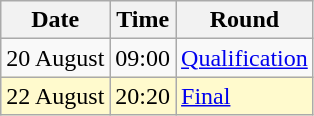<table class="wikitable">
<tr>
<th>Date</th>
<th>Time</th>
<th>Round</th>
</tr>
<tr>
<td>20 August</td>
<td>09:00</td>
<td><a href='#'>Qualification</a></td>
</tr>
<tr style=background:lemonchiffon>
<td>22 August</td>
<td>20:20</td>
<td><a href='#'>Final</a></td>
</tr>
</table>
